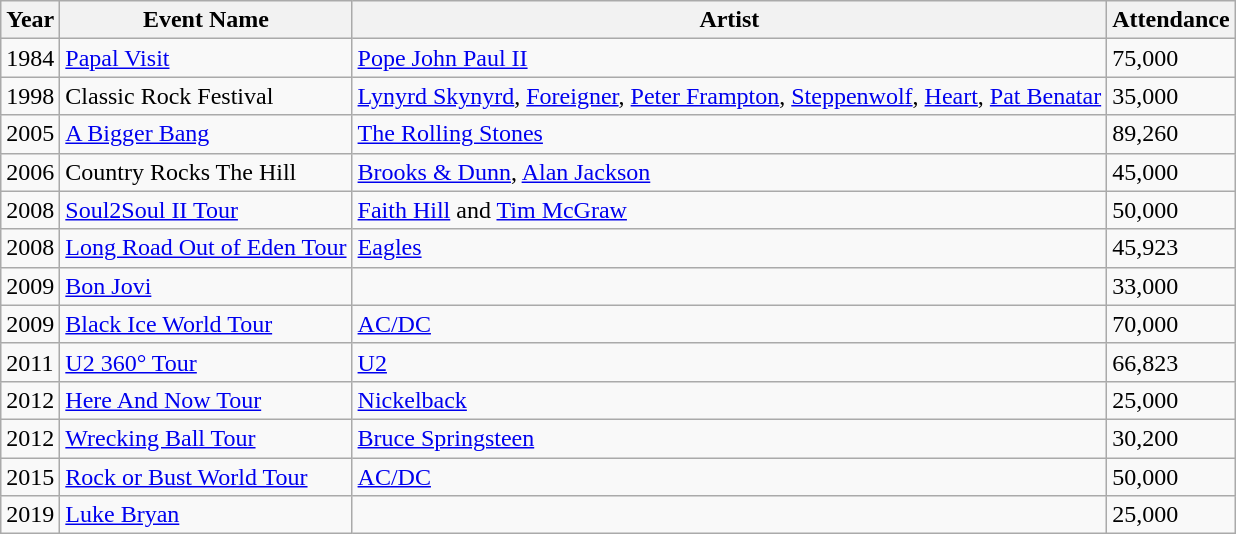<table class="wikitable">
<tr>
<th>Year</th>
<th>Event Name</th>
<th>Artist</th>
<th>Attendance</th>
</tr>
<tr>
<td>1984</td>
<td><a href='#'>Papal Visit</a></td>
<td><a href='#'>Pope John Paul II</a></td>
<td>75,000</td>
</tr>
<tr>
<td>1998</td>
<td>Classic Rock Festival</td>
<td><a href='#'>Lynyrd Skynyrd</a>, <a href='#'>Foreigner</a>, <a href='#'>Peter Frampton</a>, <a href='#'>Steppenwolf</a>, <a href='#'>Heart</a>, <a href='#'>Pat Benatar</a></td>
<td>35,000</td>
</tr>
<tr>
<td>2005</td>
<td><a href='#'>A Bigger Bang</a></td>
<td><a href='#'>The Rolling Stones</a></td>
<td>89,260</td>
</tr>
<tr>
<td>2006</td>
<td>Country Rocks The Hill</td>
<td><a href='#'>Brooks & Dunn</a>, <a href='#'>Alan Jackson</a></td>
<td>45,000</td>
</tr>
<tr>
<td>2008</td>
<td><a href='#'>Soul2Soul II Tour</a></td>
<td><a href='#'>Faith Hill</a> and <a href='#'>Tim McGraw</a></td>
<td>50,000</td>
</tr>
<tr>
<td>2008</td>
<td><a href='#'>Long Road Out of Eden Tour</a></td>
<td><a href='#'>Eagles</a></td>
<td>45,923</td>
</tr>
<tr>
<td>2009</td>
<td><a href='#'>Bon Jovi</a></td>
<td></td>
<td>33,000</td>
</tr>
<tr>
<td>2009</td>
<td><a href='#'>Black Ice World Tour</a></td>
<td><a href='#'>AC/DC</a></td>
<td>70,000</td>
</tr>
<tr>
<td>2011</td>
<td><a href='#'>U2 360° Tour</a></td>
<td><a href='#'>U2</a></td>
<td>66,823 </td>
</tr>
<tr>
<td>2012</td>
<td><a href='#'>Here And Now Tour</a></td>
<td><a href='#'>Nickelback</a></td>
<td>25,000 </td>
</tr>
<tr>
<td>2012</td>
<td><a href='#'>Wrecking Ball Tour</a></td>
<td><a href='#'>Bruce Springsteen</a></td>
<td>30,200</td>
</tr>
<tr>
<td>2015</td>
<td><a href='#'>Rock or Bust World Tour</a></td>
<td><a href='#'>AC/DC</a></td>
<td>50,000</td>
</tr>
<tr>
<td>2019</td>
<td><a href='#'>Luke Bryan</a></td>
<td></td>
<td>25,000</td>
</tr>
</table>
